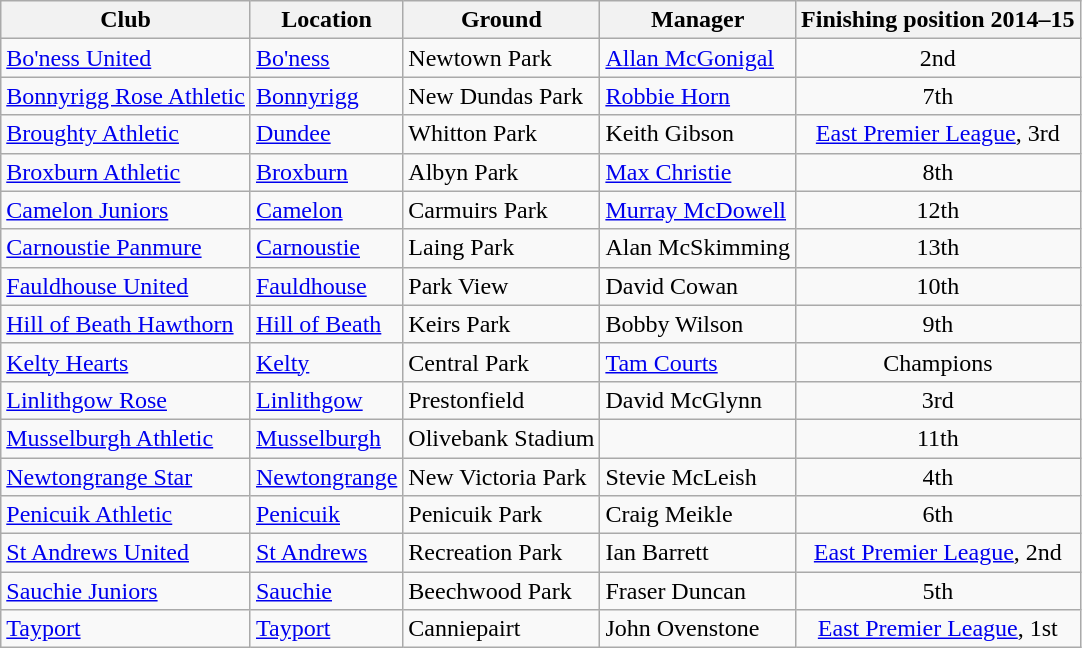<table class="wikitable sortable">
<tr>
<th>Club</th>
<th>Location</th>
<th>Ground</th>
<th>Manager</th>
<th>Finishing position 2014–15</th>
</tr>
<tr>
<td style="text-align:left;"><a href='#'>Bo'ness United</a></td>
<td><a href='#'>Bo'ness</a></td>
<td>Newtown Park</td>
<td><a href='#'>Allan McGonigal</a></td>
<td align="center">2nd</td>
</tr>
<tr>
<td style="text-align:left;"><a href='#'>Bonnyrigg Rose Athletic</a></td>
<td><a href='#'>Bonnyrigg</a></td>
<td>New Dundas Park</td>
<td><a href='#'>Robbie Horn</a></td>
<td align="center">7th</td>
</tr>
<tr>
<td style="text-align:left;"><a href='#'>Broughty Athletic</a></td>
<td><a href='#'>Dundee</a></td>
<td>Whitton Park</td>
<td>Keith Gibson</td>
<td align="center"><a href='#'>East Premier League</a>, 3rd</td>
</tr>
<tr>
<td style="text-align:left;"><a href='#'>Broxburn Athletic</a></td>
<td><a href='#'>Broxburn</a></td>
<td>Albyn Park</td>
<td><a href='#'>Max Christie</a></td>
<td align="center">8th</td>
</tr>
<tr>
<td style="text-align:left;"><a href='#'>Camelon Juniors</a></td>
<td><a href='#'>Camelon</a></td>
<td>Carmuirs Park</td>
<td><a href='#'>Murray McDowell</a></td>
<td align="center">12th</td>
</tr>
<tr>
<td style="text-align:left;"><a href='#'>Carnoustie Panmure</a></td>
<td><a href='#'>Carnoustie</a></td>
<td>Laing Park</td>
<td>Alan McSkimming</td>
<td align="center">13th</td>
</tr>
<tr>
<td style="text-align:left;"><a href='#'>Fauldhouse United</a></td>
<td><a href='#'>Fauldhouse</a></td>
<td>Park View</td>
<td>David Cowan</td>
<td align="center">10th</td>
</tr>
<tr>
<td style="text-align:left;"><a href='#'>Hill of Beath Hawthorn</a></td>
<td><a href='#'>Hill of Beath</a></td>
<td>Keirs Park</td>
<td>Bobby Wilson</td>
<td align="center">9th</td>
</tr>
<tr>
<td style="text-align:left;"><a href='#'>Kelty Hearts</a></td>
<td><a href='#'>Kelty</a></td>
<td>Central Park</td>
<td><a href='#'>Tam Courts</a></td>
<td align="center">Champions</td>
</tr>
<tr>
<td style="text-align:left;"><a href='#'>Linlithgow Rose</a></td>
<td><a href='#'>Linlithgow</a></td>
<td>Prestonfield</td>
<td>David McGlynn</td>
<td align="center">3rd</td>
</tr>
<tr>
<td style="text-align:left;"><a href='#'>Musselburgh Athletic</a></td>
<td><a href='#'>Musselburgh</a></td>
<td>Olivebank Stadium</td>
<td></td>
<td align="center">11th</td>
</tr>
<tr>
<td style="text-align:left;"><a href='#'>Newtongrange Star</a></td>
<td><a href='#'>Newtongrange</a></td>
<td>New Victoria Park</td>
<td>Stevie McLeish</td>
<td align="center">4th</td>
</tr>
<tr>
<td style="text-align:left;"><a href='#'>Penicuik Athletic</a></td>
<td><a href='#'>Penicuik</a></td>
<td>Penicuik Park</td>
<td>Craig Meikle</td>
<td align="center">6th</td>
</tr>
<tr>
<td style="text-align:left;"><a href='#'>St Andrews United</a></td>
<td><a href='#'>St Andrews</a></td>
<td>Recreation Park</td>
<td>Ian Barrett</td>
<td align="center"><a href='#'>East Premier League</a>, 2nd</td>
</tr>
<tr>
<td style="text-align:left;"><a href='#'>Sauchie Juniors</a></td>
<td><a href='#'>Sauchie</a></td>
<td>Beechwood Park</td>
<td>Fraser Duncan</td>
<td align="center">5th</td>
</tr>
<tr>
<td style="text-align:left;"><a href='#'>Tayport</a></td>
<td><a href='#'>Tayport</a></td>
<td>Canniepairt</td>
<td>John Ovenstone</td>
<td align="center"><a href='#'>East Premier League</a>, 1st</td>
</tr>
</table>
